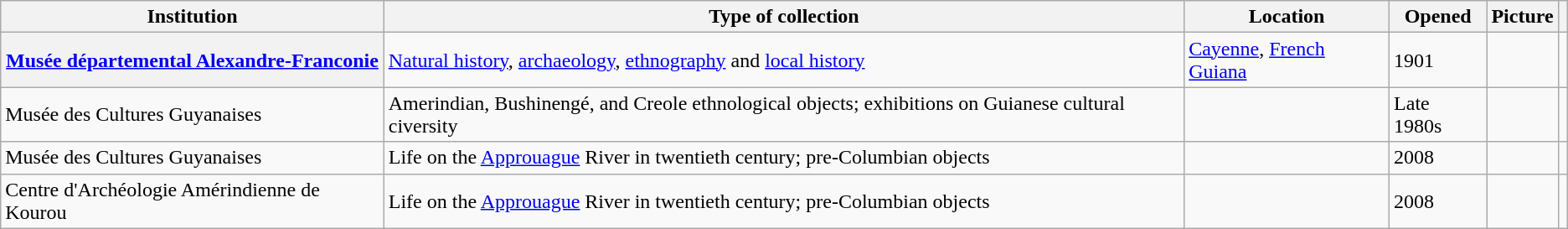<table class="wikitable sortable plainrowheaders">
<tr>
<th scope="col">Institution</th>
<th scope="col" class="unsortable">Type of collection</th>
<th scope="col">Location</th>
<th scope="col">Opened</th>
<th scope="col" class="unsortable">Picture</th>
<th scope="col" class="unsortable"></th>
</tr>
<tr>
<th scope="row"><a href='#'>Musée départemental Alexandre-Franconie</a></th>
<td><a href='#'>Natural history</a>, <a href='#'>archaeology</a>, <a href='#'>ethnography</a> and <a href='#'>local history</a></td>
<td><a href='#'>Cayenne</a>, <a href='#'>French Guiana</a></td>
<td>1901</td>
<td></td>
<td> </td>
</tr>
<tr>
<td>Musée des Cultures Guyanaises</td>
<td>Amerindian, Bushinengé, and Creole ethnological objects; exhibitions on Guianese cultural civersity</td>
<td></td>
<td>Late 1980s</td>
<td></td>
<td></td>
</tr>
<tr>
<td>Musée des Cultures Guyanaises</td>
<td>Life on the <a href='#'>Approuague</a> River in twentieth century; pre-Columbian objects</td>
<td></td>
<td>2008</td>
<td></td>
<td></td>
</tr>
<tr>
<td>Centre d'Archéologie Amérindienne de Kourou</td>
<td>Life on the <a href='#'>Approuague</a> River in twentieth century; pre-Columbian objects</td>
<td></td>
<td>2008</td>
<td></td>
<td></td>
</tr>
</table>
